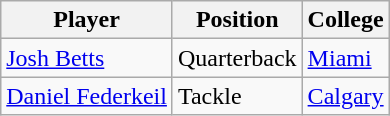<table class="wikitable">
<tr>
<th>Player</th>
<th>Position</th>
<th>College</th>
</tr>
<tr>
<td><a href='#'>Josh Betts</a></td>
<td>Quarterback</td>
<td><a href='#'>Miami</a></td>
</tr>
<tr>
<td><a href='#'>Daniel Federkeil</a></td>
<td>Tackle</td>
<td><a href='#'>Calgary</a></td>
</tr>
</table>
